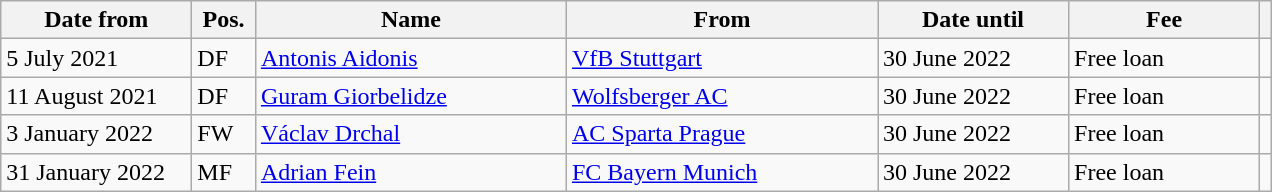<table class="wikitable"  style="text-align:left; ">
<tr>
<th !scope=col; style="width: 120px;">Date from</th>
<th !scope=col; style="width: 35px;">Pos.</th>
<th !scope=col; style="width: 200px;">Name</th>
<th !scope=col; style="width: 200px;">From</th>
<th !scope=col; style="width: 120px;">Date until</th>
<th !scope=col; style="width: 120px;">Fee</th>
<th></th>
</tr>
<tr>
<td>5 July 2021</td>
<td>DF</td>
<td> <a href='#'>Antonis Aidonis</a></td>
<td> <a href='#'>VfB Stuttgart</a></td>
<td>30 June 2022</td>
<td>Free loan</td>
<td></td>
</tr>
<tr>
<td>11 August 2021</td>
<td>DF</td>
<td> <a href='#'>Guram Giorbelidze</a></td>
<td> <a href='#'>Wolfsberger AC</a></td>
<td>30 June 2022</td>
<td>Free loan</td>
<td></td>
</tr>
<tr>
<td>3 January 2022</td>
<td>FW</td>
<td> <a href='#'>Václav Drchal</a></td>
<td> <a href='#'>AC Sparta Prague</a></td>
<td>30 June 2022</td>
<td>Free loan</td>
<td></td>
</tr>
<tr>
<td>31 January 2022</td>
<td>MF</td>
<td> <a href='#'>Adrian Fein</a></td>
<td> <a href='#'>FC Bayern Munich</a></td>
<td>30 June 2022</td>
<td>Free loan</td>
<td></td>
</tr>
</table>
